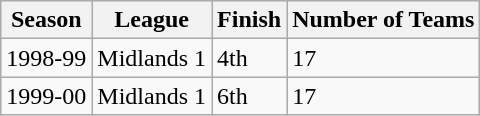<table class="wikitable sortable">
<tr>
<th>Season</th>
<th>League</th>
<th>Finish</th>
<th>Number of Teams</th>
</tr>
<tr>
<td>1998-99</td>
<td>Midlands 1</td>
<td>4th</td>
<td>17</td>
</tr>
<tr>
<td>1999-00</td>
<td>Midlands 1</td>
<td>6th</td>
<td>17</td>
</tr>
</table>
